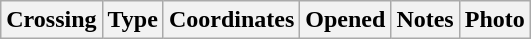<table class="wikitable plainrowheaders sortable">
<tr>
<th scope="col">Crossing</th>
<th scope="col">Type</th>
<th scope="col">Coordinates</th>
<th scope="col">Opened</th>
<th scope="col">Notes</th>
<th scope="col">Photo<br>
</th>
</tr>
</table>
